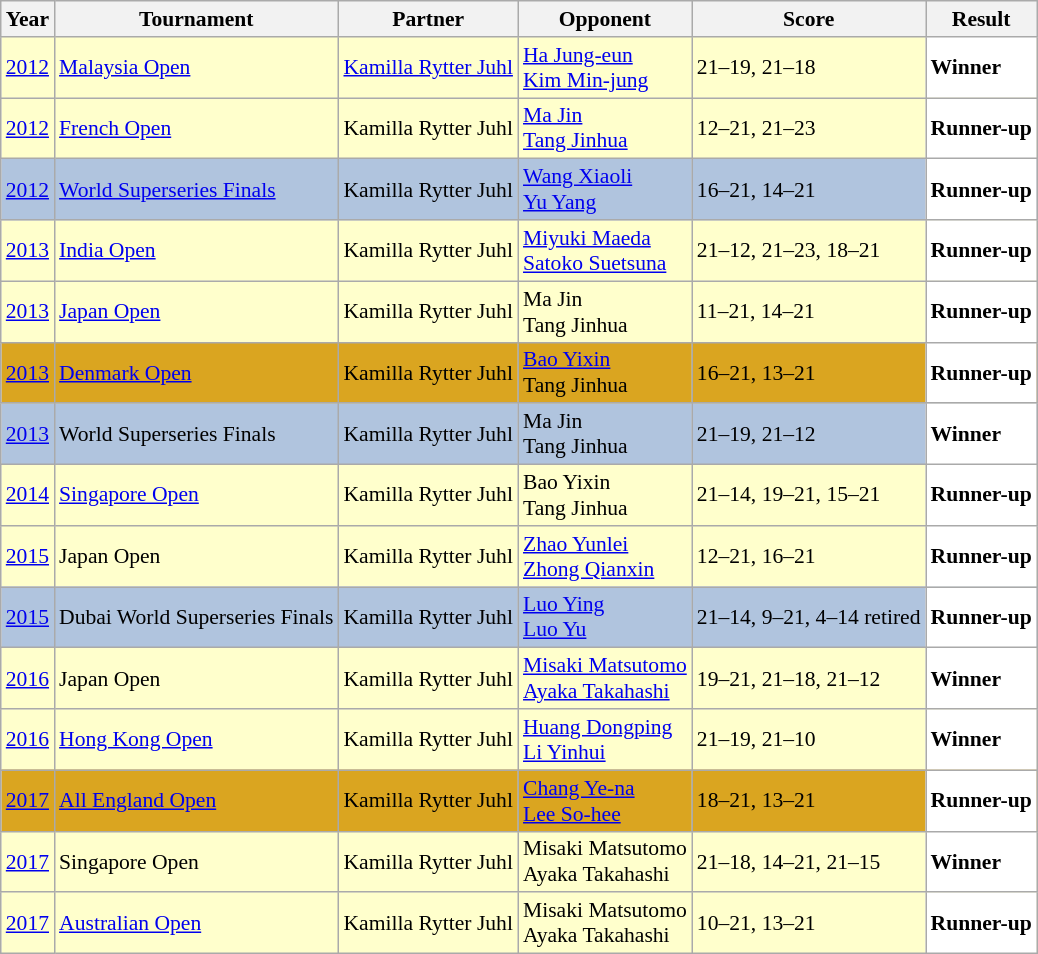<table class="sortable wikitable" style="font-size: 90%;">
<tr>
<th>Year</th>
<th>Tournament</th>
<th>Partner</th>
<th>Opponent</th>
<th>Score</th>
<th>Result</th>
</tr>
<tr style="background:#FFFFCC">
<td align="center"><a href='#'>2012</a></td>
<td align="left"><a href='#'>Malaysia Open</a></td>
<td align="left"> <a href='#'>Kamilla Rytter Juhl</a></td>
<td align="left"> <a href='#'>Ha Jung-eun</a> <br>  <a href='#'>Kim Min-jung</a></td>
<td align="left">21–19, 21–18</td>
<td style="text-align:left; background:white"> <strong>Winner</strong></td>
</tr>
<tr style="background:#FFFFCC">
<td align="center"><a href='#'>2012</a></td>
<td align="left"><a href='#'>French Open</a></td>
<td align="left"> Kamilla Rytter Juhl</td>
<td align="left"> <a href='#'>Ma Jin</a> <br>  <a href='#'>Tang Jinhua</a></td>
<td align="left">12–21, 21–23</td>
<td style="text-align:left; background:white"> <strong>Runner-up</strong></td>
</tr>
<tr style="background:#B0C4DE">
<td align="center"><a href='#'>2012</a></td>
<td align="left"><a href='#'>World Superseries Finals</a></td>
<td align="left"> Kamilla Rytter Juhl</td>
<td align="left"> <a href='#'>Wang Xiaoli</a> <br>  <a href='#'>Yu Yang</a></td>
<td align="left">16–21, 14–21</td>
<td style="text-align:left; background:white"> <strong>Runner-up</strong></td>
</tr>
<tr style="background:#FFFFCC">
<td align="center"><a href='#'>2013</a></td>
<td align="left"><a href='#'>India Open</a></td>
<td align="left"> Kamilla Rytter Juhl</td>
<td align="left"> <a href='#'>Miyuki Maeda</a> <br>  <a href='#'>Satoko Suetsuna</a></td>
<td align="left">21–12, 21–23, 18–21</td>
<td style="text-align:left; background:white"> <strong>Runner-up</strong></td>
</tr>
<tr style="background:#FFFFCC">
<td align="center"><a href='#'>2013</a></td>
<td align="left"><a href='#'>Japan Open</a></td>
<td align="left"> Kamilla Rytter Juhl</td>
<td align="left"> Ma Jin <br>  Tang Jinhua</td>
<td align="left">11–21, 14–21</td>
<td style="text-align:left; background:white"> <strong>Runner-up</strong></td>
</tr>
<tr style="background:#DAA520">
<td align="center"><a href='#'>2013</a></td>
<td align="left"><a href='#'>Denmark Open</a></td>
<td align="left"> Kamilla Rytter Juhl</td>
<td align="left"> <a href='#'>Bao Yixin</a> <br>  Tang Jinhua</td>
<td align="left">16–21, 13–21</td>
<td style="text-align:left; background:white"> <strong>Runner-up</strong></td>
</tr>
<tr style="background:#B0C4DE">
<td align="center"><a href='#'>2013</a></td>
<td align="left">World Superseries Finals</td>
<td align="left"> Kamilla Rytter Juhl</td>
<td align="left"> Ma Jin <br>  Tang Jinhua</td>
<td align="left">21–19, 21–12</td>
<td style="text-align:left; background:white"> <strong>Winner</strong></td>
</tr>
<tr style="background:#FFFFCC">
<td align="center"><a href='#'>2014</a></td>
<td align="left"><a href='#'>Singapore Open</a></td>
<td align="left"> Kamilla Rytter Juhl</td>
<td align="left"> Bao Yixin <br>  Tang Jinhua</td>
<td align="left">21–14, 19–21, 15–21</td>
<td style="text-align:left; background:white"> <strong>Runner-up</strong></td>
</tr>
<tr style="background:#FFFFCC">
<td align="center"><a href='#'>2015</a></td>
<td align="left">Japan Open</td>
<td align="left"> Kamilla Rytter Juhl</td>
<td align="left"> <a href='#'>Zhao Yunlei</a> <br>  <a href='#'>Zhong Qianxin</a></td>
<td align="left">12–21, 16–21</td>
<td style="text-align:left; background:white"> <strong>Runner-up</strong></td>
</tr>
<tr style="background:#B0C4DE">
<td align="center"><a href='#'>2015</a></td>
<td align="left">Dubai World Superseries Finals</td>
<td align="left"> Kamilla Rytter Juhl</td>
<td align="left"> <a href='#'>Luo Ying</a> <br>  <a href='#'>Luo Yu</a></td>
<td align="left">21–14, 9–21, 4–14 retired</td>
<td style="text-align:left; background:white"> <strong>Runner-up</strong></td>
</tr>
<tr style="background:#FFFFCC">
<td align="center"><a href='#'>2016</a></td>
<td align="left">Japan Open</td>
<td align="left"> Kamilla Rytter Juhl</td>
<td align="left"> <a href='#'>Misaki Matsutomo</a> <br>  <a href='#'>Ayaka Takahashi</a></td>
<td align="left">19–21, 21–18, 21–12</td>
<td style="text-align:left; background:white"> <strong>Winner</strong></td>
</tr>
<tr style="background:#FFFFCC">
<td align="center"><a href='#'>2016</a></td>
<td align="left"><a href='#'>Hong Kong Open</a></td>
<td align="left"> Kamilla Rytter Juhl</td>
<td align="left"> <a href='#'>Huang Dongping</a> <br>  <a href='#'>Li Yinhui</a></td>
<td align="left">21–19, 21–10</td>
<td style="text-align:left; background:white"> <strong>Winner</strong></td>
</tr>
<tr style="background:#DAA520">
<td align="center"><a href='#'>2017</a></td>
<td align="left"><a href='#'>All England Open</a></td>
<td align="left"> Kamilla Rytter Juhl</td>
<td align="left"> <a href='#'>Chang Ye-na</a> <br>  <a href='#'>Lee So-hee</a></td>
<td align="left">18–21, 13–21</td>
<td style="text-align:left; background:white"> <strong>Runner-up</strong></td>
</tr>
<tr style="background:#FFFFCC">
<td align="center"><a href='#'>2017</a></td>
<td align="left">Singapore Open</td>
<td align="left"> Kamilla Rytter Juhl</td>
<td align="left"> Misaki Matsutomo <br>  Ayaka Takahashi</td>
<td align="left">21–18, 14–21, 21–15</td>
<td style="text-align:left; background:white"> <strong>Winner</strong></td>
</tr>
<tr style="background:#FFFFCC">
<td align="center"><a href='#'>2017</a></td>
<td align="left"><a href='#'>Australian Open</a></td>
<td align="left"> Kamilla Rytter Juhl</td>
<td align="left"> Misaki Matsutomo <br>  Ayaka Takahashi</td>
<td align="left">10–21, 13–21</td>
<td style="text-align:left; background:white"> <strong>Runner-up</strong></td>
</tr>
</table>
